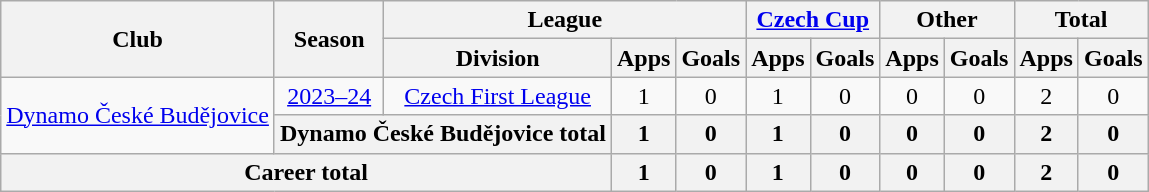<table class="wikitable" style="text-align: center">
<tr>
<th rowspan="2">Club</th>
<th rowspan="2">Season</th>
<th colspan="3">League</th>
<th colspan="2"><a href='#'>Czech Cup</a></th>
<th colspan="2">Other</th>
<th colspan="2">Total</th>
</tr>
<tr>
<th>Division</th>
<th>Apps</th>
<th>Goals</th>
<th>Apps</th>
<th>Goals</th>
<th>Apps</th>
<th>Goals</th>
<th>Apps</th>
<th>Goals</th>
</tr>
<tr>
<td rowspan="2"><a href='#'>Dynamo České Budějovice</a></td>
<td><a href='#'>2023–24</a></td>
<td><a href='#'>Czech First League</a></td>
<td>1</td>
<td>0</td>
<td>1</td>
<td>0</td>
<td>0</td>
<td>0</td>
<td>2</td>
<td>0</td>
</tr>
<tr>
<th colspan="2">Dynamo České Budějovice total</th>
<th>1</th>
<th>0</th>
<th>1</th>
<th>0</th>
<th>0</th>
<th>0</th>
<th>2</th>
<th>0</th>
</tr>
<tr>
<th colspan="3">Career total</th>
<th>1</th>
<th>0</th>
<th>1</th>
<th>0</th>
<th>0</th>
<th>0</th>
<th>2</th>
<th>0</th>
</tr>
</table>
